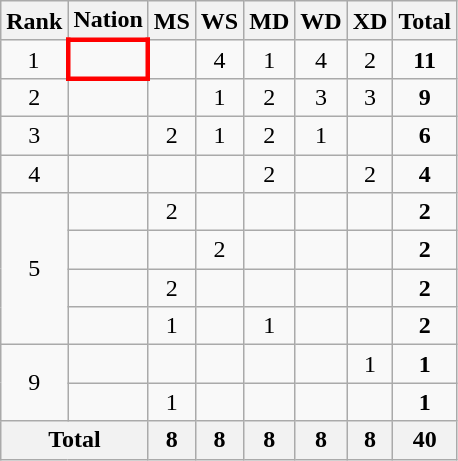<table class="wikitable" style="text-align:center">
<tr>
<th>Rank</th>
<th>Nation</th>
<th>MS</th>
<th>WS</th>
<th>MD</th>
<th>WD</th>
<th>XD</th>
<th>Total</th>
</tr>
<tr>
<td>1</td>
<td align="left" style="border: 3px solid red"><strong></strong></td>
<td></td>
<td>4</td>
<td>1</td>
<td>4</td>
<td>2</td>
<td><strong>11</strong></td>
</tr>
<tr>
<td>2</td>
<td align="left"></td>
<td></td>
<td>1</td>
<td>2</td>
<td>3</td>
<td>3</td>
<td><strong>9</strong></td>
</tr>
<tr>
<td>3</td>
<td align="left"></td>
<td>2</td>
<td>1</td>
<td>2</td>
<td>1</td>
<td></td>
<td><strong>6</strong></td>
</tr>
<tr>
<td>4</td>
<td align="left"></td>
<td></td>
<td></td>
<td>2</td>
<td></td>
<td>2</td>
<td><strong>4</strong></td>
</tr>
<tr>
<td rowspan=4>5</td>
<td align="left"></td>
<td>2</td>
<td></td>
<td></td>
<td></td>
<td></td>
<td><strong>2</strong></td>
</tr>
<tr>
<td align="left"></td>
<td></td>
<td>2</td>
<td></td>
<td></td>
<td></td>
<td><strong>2</strong></td>
</tr>
<tr>
<td align="left"></td>
<td>2</td>
<td></td>
<td></td>
<td></td>
<td></td>
<td><strong>2</strong></td>
</tr>
<tr>
<td align="left"></td>
<td>1</td>
<td></td>
<td>1</td>
<td></td>
<td></td>
<td><strong>2</strong></td>
</tr>
<tr>
<td rowspan=2>9</td>
<td align="left"></td>
<td></td>
<td></td>
<td></td>
<td></td>
<td>1</td>
<td><strong>1</strong></td>
</tr>
<tr>
<td align="left"></td>
<td>1</td>
<td></td>
<td></td>
<td></td>
<td></td>
<td><strong>1</strong></td>
</tr>
<tr>
<th colspan="2">Total</th>
<th>8</th>
<th>8</th>
<th>8</th>
<th>8</th>
<th>8</th>
<th>40</th>
</tr>
</table>
